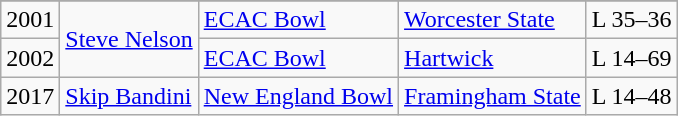<table class="wikitable">
<tr>
</tr>
<tr>
<td>2001</td>
<td rowspan=2><a href='#'>Steve Nelson</a></td>
<td><a href='#'>ECAC Bowl</a></td>
<td><a href='#'>Worcester State</a></td>
<td>L 35–36</td>
</tr>
<tr>
<td>2002</td>
<td><a href='#'>ECAC Bowl</a></td>
<td><a href='#'>Hartwick</a></td>
<td>L 14–69</td>
</tr>
<tr>
<td>2017</td>
<td><a href='#'>Skip Bandini</a></td>
<td><a href='#'>New England Bowl</a></td>
<td><a href='#'>Framingham State</a></td>
<td>L 14–48</td>
</tr>
</table>
